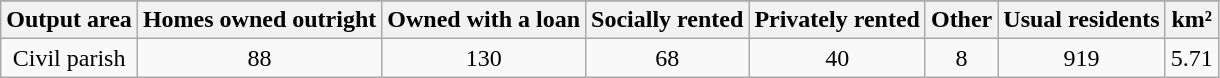<table class="wikitable">
<tr>
</tr>
<tr>
<th>Output area</th>
<th>Homes owned outright</th>
<th>Owned with a loan</th>
<th>Socially rented</th>
<th>Privately rented</th>
<th>Other</th>
<th>Usual residents</th>
<th>km²</th>
</tr>
<tr align=center>
<td>Civil parish</td>
<td>88</td>
<td>130</td>
<td>68</td>
<td>40</td>
<td>8</td>
<td>919</td>
<td>5.71</td>
</tr>
</table>
